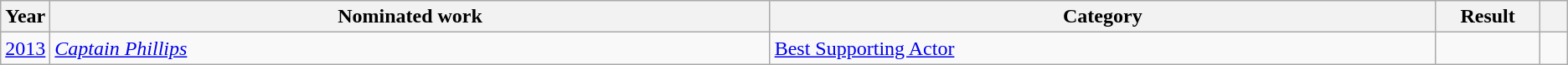<table class=wikitable>
<tr>
<th scope="col" style="width:1em;">Year</th>
<th scope="col" style="width:39em;">Nominated work</th>
<th scope="col" style="width:36em;">Category</th>
<th scope="col" style="width:5em;">Result</th>
<th scope="col" style="width:1em;"></th>
</tr>
<tr>
<td><a href='#'>2013</a></td>
<td><em><a href='#'>Captain Phillips</a></em></td>
<td><a href='#'>Best Supporting Actor</a></td>
<td></td>
<td></td>
</tr>
</table>
